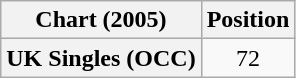<table class="wikitable plainrowheaders" style="text-align:center">
<tr>
<th scope="col">Chart (2005)</th>
<th scope="col">Position</th>
</tr>
<tr>
<th scope="row">UK Singles (OCC)</th>
<td>72</td>
</tr>
</table>
